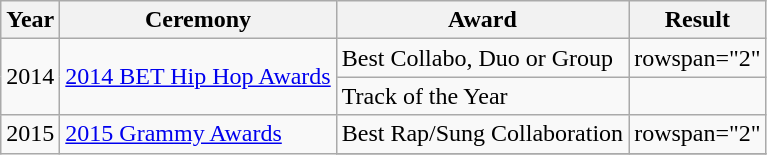<table class="wikitable">
<tr>
<th>Year</th>
<th>Ceremony</th>
<th>Award</th>
<th>Result</th>
</tr>
<tr>
<td rowspan="2">2014</td>
<td rowspan="2"><a href='#'>2014 BET Hip Hop Awards</a></td>
<td>Best Collabo, Duo or Group</td>
<td>rowspan="2" </td>
</tr>
<tr>
<td>Track of the Year</td>
</tr>
<tr>
<td rowspan="2">2015</td>
<td rowspan="2"><a href='#'>2015 Grammy Awards</a></td>
<td>Best Rap/Sung Collaboration</td>
<td>rowspan="2" </td>
</tr>
<tr>
</tr>
</table>
